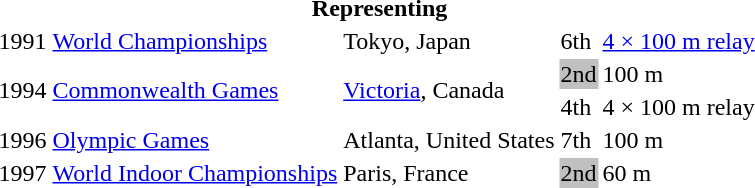<table>
<tr>
<th colspan="6">Representing </th>
</tr>
<tr>
<td>1991</td>
<td><a href='#'>World Championships</a></td>
<td>Tokyo, Japan</td>
<td>6th</td>
<td><a href='#'>4 × 100 m relay</a></td>
<td></td>
</tr>
<tr>
<td rowspan=2>1994</td>
<td rowspan=2><a href='#'>Commonwealth Games</a></td>
<td rowspan=2><a href='#'>Victoria</a>, Canada</td>
<td bgcolor="silver">2nd</td>
<td>100 m</td>
<td></td>
</tr>
<tr>
<td>4th</td>
<td>4 × 100 m relay</td>
<td></td>
</tr>
<tr>
<td>1996</td>
<td><a href='#'>Olympic Games</a></td>
<td>Atlanta, United States</td>
<td>7th</td>
<td>100 m</td>
<td></td>
</tr>
<tr>
<td>1997</td>
<td><a href='#'>World Indoor Championships</a></td>
<td>Paris, France</td>
<td bgcolor="silver">2nd</td>
<td>60 m</td>
<td></td>
</tr>
</table>
